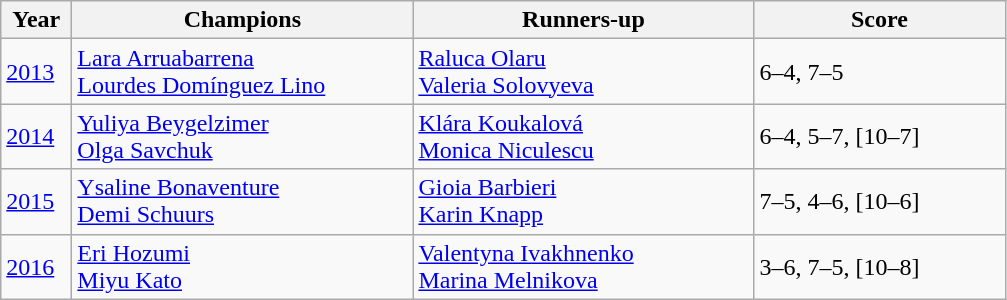<table class="wikitable">
<tr>
<th style="width:40px">Year</th>
<th style="width:220px">Champions</th>
<th style="width:220px">Runners-up</th>
<th style="width:160px" class="unsortable">Score</th>
</tr>
<tr>
<td><a href='#'>2013</a></td>
<td> <a href='#'>Lara Arruabarrena</a> <br>  <a href='#'>Lourdes Domínguez Lino</a></td>
<td> <a href='#'>Raluca Olaru</a> <br>  <a href='#'>Valeria Solovyeva</a></td>
<td>6–4, 7–5</td>
</tr>
<tr>
<td><a href='#'>2014</a></td>
<td> <a href='#'>Yuliya Beygelzimer</a> <br>  <a href='#'>Olga Savchuk</a></td>
<td> <a href='#'>Klára Koukalová</a> <br>  <a href='#'>Monica Niculescu</a></td>
<td>6–4, 5–7, [10–7]</td>
</tr>
<tr>
<td><a href='#'>2015</a></td>
<td> <a href='#'>Ysaline Bonaventure</a> <br>  <a href='#'>Demi Schuurs</a></td>
<td> <a href='#'>Gioia Barbieri</a> <br>  <a href='#'>Karin Knapp</a></td>
<td>7–5, 4–6, [10–6]</td>
</tr>
<tr>
<td><a href='#'>2016</a></td>
<td> <a href='#'>Eri Hozumi</a> <br>  <a href='#'>Miyu Kato</a></td>
<td> <a href='#'>Valentyna Ivakhnenko</a> <br>  <a href='#'>Marina Melnikova</a></td>
<td>3–6, 7–5, [10–8]</td>
</tr>
</table>
